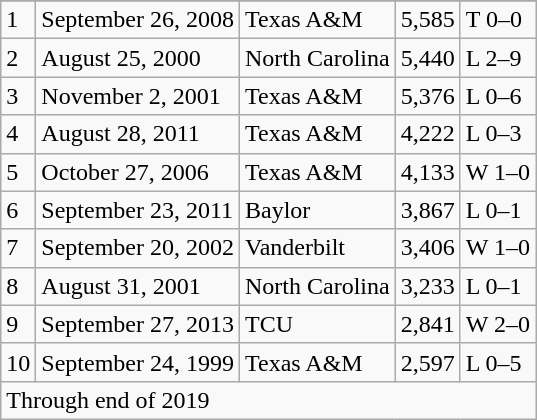<table class="wikitable">
<tr>
</tr>
<tr>
<td>1</td>
<td>September 26, 2008</td>
<td>Texas A&M</td>
<td>5,585</td>
<td>T 0–0</td>
</tr>
<tr>
<td>2</td>
<td>August 25, 2000</td>
<td>North Carolina</td>
<td>5,440</td>
<td>L 2–9</td>
</tr>
<tr>
<td>3</td>
<td>November 2, 2001</td>
<td>Texas A&M</td>
<td>5,376</td>
<td>L 0–6</td>
</tr>
<tr>
<td>4</td>
<td>August 28, 2011</td>
<td>Texas A&M</td>
<td>4,222</td>
<td>L 0–3</td>
</tr>
<tr>
<td>5</td>
<td>October 27, 2006</td>
<td>Texas A&M</td>
<td>4,133</td>
<td>W 1–0</td>
</tr>
<tr>
<td>6</td>
<td>September 23, 2011</td>
<td>Baylor</td>
<td>3,867</td>
<td>L 0–1</td>
</tr>
<tr>
<td>7</td>
<td>September 20, 2002</td>
<td>Vanderbilt</td>
<td>3,406</td>
<td>W 1–0</td>
</tr>
<tr>
<td>8</td>
<td>August 31, 2001</td>
<td>North Carolina</td>
<td>3,233</td>
<td>L 0–1</td>
</tr>
<tr>
<td>9</td>
<td>September 27, 2013</td>
<td>TCU</td>
<td>2,841</td>
<td>W 2–0</td>
</tr>
<tr>
<td>10</td>
<td>September 24, 1999</td>
<td>Texas A&M</td>
<td>2,597</td>
<td>L 0–5</td>
</tr>
<tr>
<td colspan ="5">Through end of 2019</td>
</tr>
</table>
